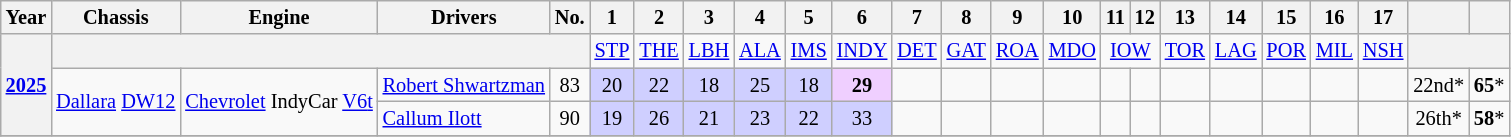<table class="wikitable" style="text-align:center; font-size:85%">
<tr>
<th>Year</th>
<th style="white-spaaace: nowrap;">Chassis</th>
<th style="white-spaaace: nowrap;">Engine</th>
<th style="white-spaaace: nowrap;">Drivers</th>
<th>No.</th>
<th>1</th>
<th>2</th>
<th>3</th>
<th>4</th>
<th>5</th>
<th>6</th>
<th>7</th>
<th>8</th>
<th>9</th>
<th>10</th>
<th>11</th>
<th>12</th>
<th>13</th>
<th>14</th>
<th>15</th>
<th>16</th>
<th>17</th>
<th></th>
<th></th>
</tr>
<tr>
<th rowspan="3"><a href='#'>2025</a></th>
<th colspan="4"></th>
<td><a href='#'>STP</a></td>
<td><a href='#'>THE</a></td>
<td><a href='#'>LBH</a></td>
<td><a href='#'>ALA</a></td>
<td><a href='#'>IMS</a></td>
<td><a href='#'>INDY</a></td>
<td><a href='#'>DET</a></td>
<td><a href='#'>GAT</a></td>
<td><a href='#'>ROA</a></td>
<td><a href='#'>MDO</a></td>
<td colspan=2><a href='#'>IOW</a></td>
<td><a href='#'>TOR</a></td>
<td><a href='#'>LAG</a></td>
<td><a href='#'>POR</a></td>
<td><a href='#'>MIL</a></td>
<td><a href='#'>NSH</a></td>
<th colspan="2"></th>
</tr>
<tr>
<td rowspan="2"><a href='#'>Dallara</a> <a href='#'>DW12</a></td>
<td rowspan="2" nowrap><a href='#'>Chevrolet</a> IndyCar <a href='#'>V6</a><a href='#'>t</a></td>
<td align="left" nowrap> <a href='#'>Robert Shwartzman</a> </td>
<td>83</td>
<td style="background:#CFCFFF;">20</td>
<td style="background:#CFCFFF;">22</td>
<td style="background:#CFCFFF;">18</td>
<td style="background:#CFCFFF;">25</td>
<td style="background:#CFCFFF;">18</td>
<td style="background:#efcfff;"><strong>29</strong></td>
<td style="background:#;"></td>
<td style="background:#;"></td>
<td style="background:#;"></td>
<td style="background:#;"></td>
<td style="background:#;"></td>
<td style="background:#;"></td>
<td style="background:#;"></td>
<td style="background:#;"></td>
<td style="background:#;"></td>
<td style="background:#;"></td>
<td style="background:#;"></td>
<td>22nd*</td>
<td><strong>65</strong>*</td>
</tr>
<tr>
<td align="left"> <a href='#'>Callum Ilott</a></td>
<td>90</td>
<td style="background:#CFCFFF;">19</td>
<td style="background:#CFCFFF;">26</td>
<td style="background:#CFCFFF;">21</td>
<td style="background:#CFCFFF;">23</td>
<td style="background:#CFCFFF;">22</td>
<td style="background:#CFCFFF;">33</td>
<td style="background:#;"></td>
<td style="background:#;"></td>
<td style="background:#;"></td>
<td style="background:#;"></td>
<td style="background:#;"></td>
<td style="background:#;"></td>
<td style="background:#;"></td>
<td style="background:#;"></td>
<td style="background:#;"></td>
<td style="background:#;"></td>
<td style="background:#;"></td>
<td>26th*</td>
<td><strong>58</strong>*</td>
</tr>
<tr>
</tr>
</table>
